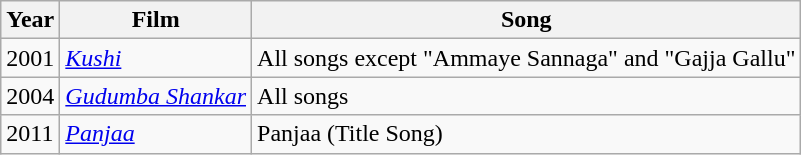<table class="wikitable sortable">
<tr>
<th>Year</th>
<th>Film</th>
<th>Song</th>
</tr>
<tr>
<td>2001</td>
<td><em><a href='#'>Kushi</a></em></td>
<td>All songs except "Ammaye Sannaga" and "Gajja Gallu"</td>
</tr>
<tr>
<td>2004</td>
<td><em><a href='#'>Gudumba Shankar</a></em></td>
<td>All songs</td>
</tr>
<tr>
<td>2011</td>
<td><em><a href='#'>Panjaa</a></em></td>
<td>Panjaa (Title Song)</td>
</tr>
</table>
